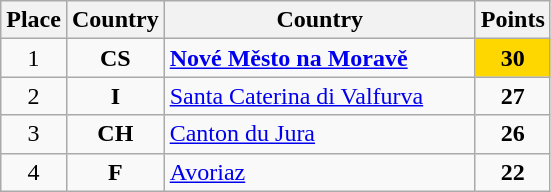<table class="wikitable" style="text-align;">
<tr>
<th width="25">Place</th>
<th width="25">Country</th>
<th width="200">Country</th>
<th width="25">Points</th>
</tr>
<tr>
<td align="center">1</td>
<td align="center"><strong>CS</strong></td>
<td align="left"><strong><a href='#'>Nové Město na Moravě</a></strong></td>
<td align="center"; style="background-color:gold;"><strong>30</strong></td>
</tr>
<tr>
<td align="center">2</td>
<td align="center"><strong>I</strong></td>
<td align="left"><a href='#'>Santa Caterina di Valfurva</a></td>
<td align="center"><strong>27</strong></td>
</tr>
<tr>
<td align="center">3</td>
<td align="center"><strong>CH</strong></td>
<td align="left"><a href='#'>Canton du Jura</a></td>
<td align="center"><strong>26</strong></td>
</tr>
<tr>
<td align="center">4</td>
<td align="center"><strong>F</strong></td>
<td align="left"><a href='#'>Avoriaz</a></td>
<td align="center"><strong>22</strong></td>
</tr>
</table>
